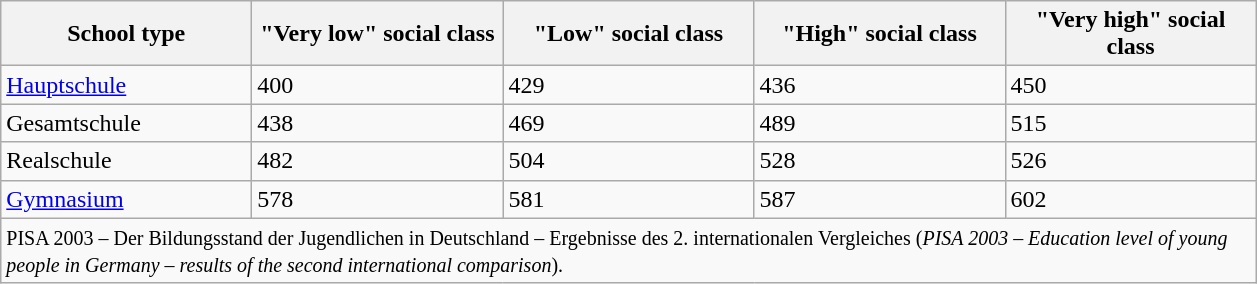<table class="wikitable">
<tr>
<th style="width:160px;">School type</th>
<th style="width:160px;">"Very low" social class</th>
<th style="width:160px;">"Low" social class</th>
<th style="width:160px;">"High" social class</th>
<th style="width:160px;">"Very high" social class</th>
</tr>
<tr>
<td><a href='#'>Hauptschule</a></td>
<td>400</td>
<td>429</td>
<td>436</td>
<td>450</td>
</tr>
<tr>
<td>Gesamtschule</td>
<td>438</td>
<td>469</td>
<td>489</td>
<td>515</td>
</tr>
<tr>
<td>Realschule</td>
<td>482</td>
<td>504</td>
<td>528</td>
<td>526</td>
</tr>
<tr>
<td><a href='#'>Gymnasium</a></td>
<td>578</td>
<td>581</td>
<td>587</td>
<td>602</td>
</tr>
<tr>
<td colspan="5"><small>PISA 2003 – Der Bildungsstand der Jugendlichen in Deutschland – Ergebnisse des 2. internationalen Vergleiches (<em>PISA 2003 – Education level of young people in Germany – results of the second international comparison</em>).</small></td>
</tr>
</table>
